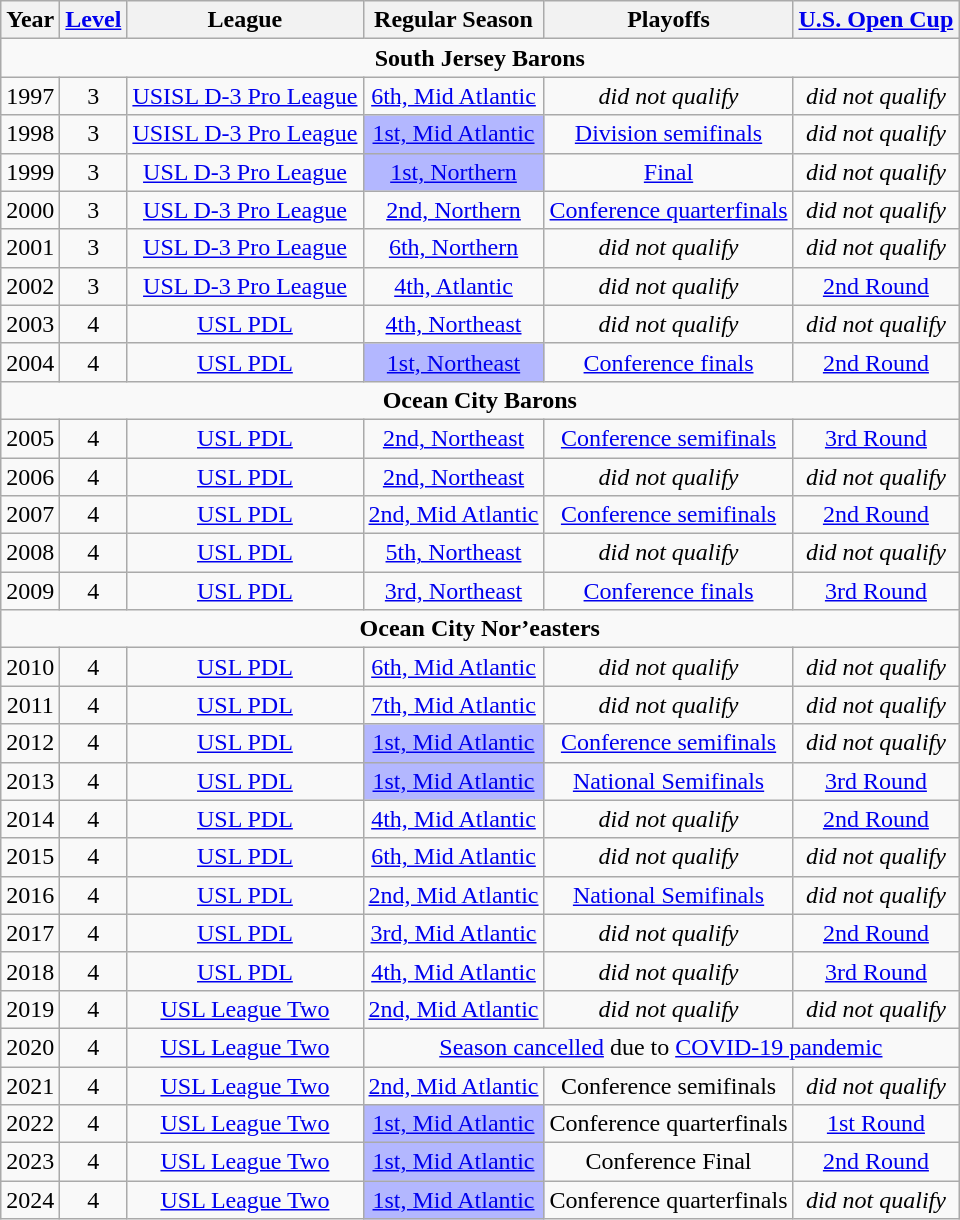<table class="wikitable"  style="text-align: center;">
<tr>
<th>Year</th>
<th><a href='#'>Level</a></th>
<th>League</th>
<th>Regular Season</th>
<th>Playoffs</th>
<th><a href='#'>U.S. Open Cup</a></th>
</tr>
<tr>
<td colspan=6 align=center><strong>South Jersey Barons</strong></td>
</tr>
<tr>
<td>1997</td>
<td>3</td>
<td><a href='#'>USISL D-3 Pro League</a></td>
<td><a href='#'>6th, Mid Atlantic</a></td>
<td><em>did not qualify</em></td>
<td><em>did not qualify</em></td>
</tr>
<tr>
<td>1998</td>
<td>3</td>
<td><a href='#'>USISL D-3 Pro League</a></td>
<td style="background:#b3b7ff;"><a href='#'>1st, Mid Atlantic</a></td>
<td><a href='#'>Division semifinals</a></td>
<td><em>did not qualify</em></td>
</tr>
<tr>
<td>1999</td>
<td>3</td>
<td><a href='#'>USL D-3 Pro League</a></td>
<td style="background:#b3b7ff;"><a href='#'>1st, Northern</a></td>
<td><a href='#'>Final</a></td>
<td><em>did not qualify</em></td>
</tr>
<tr>
<td>2000</td>
<td>3</td>
<td><a href='#'>USL D-3 Pro League</a></td>
<td><a href='#'>2nd, Northern</a></td>
<td><a href='#'>Conference quarterfinals</a></td>
<td><em>did not qualify</em></td>
</tr>
<tr>
<td>2001</td>
<td>3</td>
<td><a href='#'>USL D-3 Pro League</a></td>
<td><a href='#'>6th, Northern</a></td>
<td><em>did not qualify</em></td>
<td><em>did not qualify</em></td>
</tr>
<tr>
<td>2002</td>
<td>3</td>
<td><a href='#'>USL D-3 Pro League</a></td>
<td><a href='#'>4th, Atlantic</a></td>
<td><em>did not qualify</em></td>
<td><a href='#'>2nd Round</a></td>
</tr>
<tr>
<td>2003</td>
<td>4</td>
<td><a href='#'>USL PDL</a></td>
<td><a href='#'>4th, Northeast</a></td>
<td><em>did not qualify</em></td>
<td><em>did not qualify</em></td>
</tr>
<tr>
<td>2004</td>
<td>4</td>
<td><a href='#'>USL PDL</a></td>
<td style="background:#b3b7ff;"><a href='#'>1st, Northeast</a></td>
<td><a href='#'>Conference finals</a></td>
<td><a href='#'>2nd Round</a></td>
</tr>
<tr>
<td colspan=6 align=center><strong>Ocean City Barons</strong></td>
</tr>
<tr>
<td>2005</td>
<td>4</td>
<td><a href='#'>USL PDL</a></td>
<td><a href='#'>2nd, Northeast</a></td>
<td><a href='#'>Conference semifinals</a></td>
<td><a href='#'>3rd Round</a></td>
</tr>
<tr>
<td>2006</td>
<td>4</td>
<td><a href='#'>USL PDL</a></td>
<td><a href='#'>2nd, Northeast</a></td>
<td><em>did not qualify</em></td>
<td><em>did not qualify</em></td>
</tr>
<tr>
<td>2007</td>
<td>4</td>
<td><a href='#'>USL PDL</a></td>
<td><a href='#'>2nd, Mid Atlantic</a></td>
<td><a href='#'>Conference semifinals</a></td>
<td><a href='#'>2nd Round</a></td>
</tr>
<tr>
<td>2008</td>
<td>4</td>
<td><a href='#'>USL PDL</a></td>
<td><a href='#'>5th, Northeast</a></td>
<td><em>did not qualify</em></td>
<td><em>did not qualify</em></td>
</tr>
<tr>
<td>2009</td>
<td>4</td>
<td><a href='#'>USL PDL</a></td>
<td><a href='#'>3rd, Northeast</a></td>
<td><a href='#'>Conference finals</a></td>
<td><a href='#'>3rd Round</a></td>
</tr>
<tr>
<td colspan=6 align=center><strong>Ocean City Nor’easters</strong></td>
</tr>
<tr>
<td>2010</td>
<td>4</td>
<td><a href='#'>USL PDL</a></td>
<td><a href='#'>6th, Mid Atlantic</a></td>
<td><em>did not qualify</em></td>
<td><em>did not qualify</em></td>
</tr>
<tr>
<td>2011</td>
<td>4</td>
<td><a href='#'>USL PDL</a></td>
<td><a href='#'>7th, Mid Atlantic</a></td>
<td><em>did not qualify</em></td>
<td><em>did not qualify</em></td>
</tr>
<tr>
<td>2012</td>
<td>4</td>
<td><a href='#'>USL PDL</a></td>
<td style="background:#b3b7ff;"><a href='#'>1st, Mid Atlantic</a></td>
<td><a href='#'>Conference semifinals</a></td>
<td><em>did not qualify</em></td>
</tr>
<tr>
<td>2013</td>
<td>4</td>
<td><a href='#'>USL PDL</a></td>
<td style="background:#b3b7ff;"><a href='#'>1st, Mid Atlantic</a></td>
<td><a href='#'>National Semifinals</a></td>
<td><a href='#'>3rd Round</a></td>
</tr>
<tr>
<td>2014</td>
<td>4</td>
<td><a href='#'>USL PDL</a></td>
<td><a href='#'>4th, Mid Atlantic</a></td>
<td><em>did not qualify</em></td>
<td><a href='#'>2nd Round</a></td>
</tr>
<tr>
<td>2015</td>
<td>4</td>
<td><a href='#'>USL PDL</a></td>
<td><a href='#'>6th, Mid Atlantic</a></td>
<td><em>did not qualify</em></td>
<td><em>did not qualify</em></td>
</tr>
<tr>
<td>2016</td>
<td>4</td>
<td><a href='#'>USL PDL</a></td>
<td><a href='#'>2nd, Mid Atlantic</a></td>
<td><a href='#'>National Semifinals</a></td>
<td><em>did not qualify</em></td>
</tr>
<tr>
<td>2017</td>
<td>4</td>
<td><a href='#'>USL PDL</a></td>
<td><a href='#'>3rd, Mid Atlantic</a></td>
<td><em>did not qualify</em></td>
<td><a href='#'>2nd Round</a></td>
</tr>
<tr>
<td>2018</td>
<td>4</td>
<td><a href='#'>USL PDL</a></td>
<td><a href='#'>4th, Mid Atlantic</a></td>
<td><em>did not qualify</em></td>
<td><a href='#'>3rd Round</a></td>
</tr>
<tr>
<td>2019</td>
<td>4</td>
<td><a href='#'>USL League Two</a></td>
<td><a href='#'>2nd, Mid Atlantic</a></td>
<td><em>did not qualify</em></td>
<td><em>did not qualify</em></td>
</tr>
<tr>
<td>2020</td>
<td>4</td>
<td><a href='#'>USL League Two</a></td>
<td colspan=3><a href='#'>Season cancelled</a> due to <a href='#'>COVID-19 pandemic</a></td>
</tr>
<tr>
<td>2021</td>
<td>4</td>
<td><a href='#'>USL League Two</a></td>
<td><a href='#'>2nd, Mid Atlantic</a></td>
<td>Conference semifinals</td>
<td><em>did not qualify</em></td>
</tr>
<tr>
<td>2022</td>
<td>4</td>
<td><a href='#'>USL League Two</a></td>
<td style="background:#b3b7ff;"><a href='#'>1st, Mid Atlantic</a></td>
<td>Conference quarterfinals</td>
<td><a href='#'>1st Round</a></td>
</tr>
<tr>
<td>2023</td>
<td>4</td>
<td><a href='#'>USL League Two</a></td>
<td style="background:#b3b7ff;"><a href='#'>1st, Mid Atlantic</a></td>
<td>Conference Final</td>
<td><a href='#'>2nd Round</a></td>
</tr>
<tr>
<td>2024</td>
<td>4</td>
<td><a href='#'>USL League Two</a></td>
<td style="background:#b3b7ff;"><a href='#'>1st, Mid Atlantic</a></td>
<td>Conference quarterfinals</td>
<td><em>did not qualify</em></td>
</tr>
</table>
